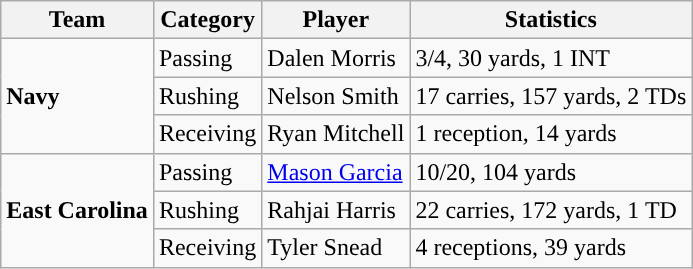<table class="wikitable" style="float: left;">
<tr>
<th>Team</th>
<th>Category</th>
<th>Player</th>
<th>Statistics</th>
</tr>
<tr>
<td rowspan=3><strong>Navy</strong></td>
<td>Passing</td>
<td>Dalen Morris</td>
<td>3/4, 30 yards, 1 INT</td>
</tr>
<tr>
<td>Rushing</td>
<td>Nelson Smith</td>
<td>17 carries, 157 yards, 2 TDs</td>
</tr>
<tr>
<td>Receiving</td>
<td>Ryan Mitchell</td>
<td>1 reception, 14 yards</td>
</tr>
<tr>
<td rowspan=3><strong>East Carolina</strong></td>
<td>Passing</td>
<td><a href='#'>Mason Garcia</a></td>
<td>10/20, 104 yards</td>
</tr>
<tr>
<td>Rushing</td>
<td>Rahjai Harris</td>
<td>22 carries, 172 yards, 1 TD</td>
</tr>
<tr>
<td>Receiving</td>
<td>Tyler Snead</td>
<td>4 receptions, 39 yards</td>
</tr>
</table>
